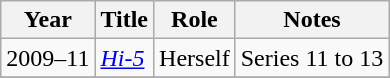<table class="wikitable sortable">
<tr>
<th scope="col">Year</th>
<th scope="col">Title</th>
<th scope="col">Role</th>
<th scope="col" class="unsortable">Notes</th>
</tr>
<tr>
<td>2009–11</td>
<td><em><a href='#'>Hi-5</a></em></td>
<td>Herself</td>
<td>Series 11 to 13</td>
</tr>
<tr>
</tr>
</table>
